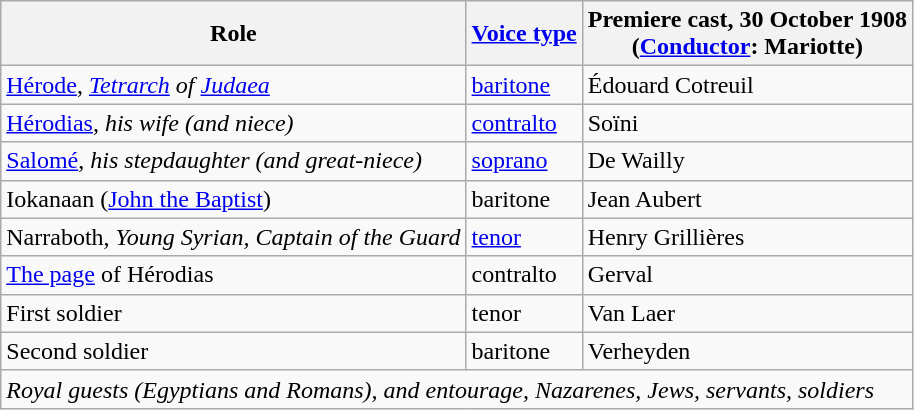<table class="wikitable">
<tr>
<th>Role</th>
<th><a href='#'>Voice type</a></th>
<th>Premiere cast, 30 October 1908<br>(<a href='#'>Conductor</a>: Mariotte)</th>
</tr>
<tr>
<td><a href='#'>Hérode</a>, <em><a href='#'>Tetrarch</a> of <a href='#'>Judaea</a></em></td>
<td><a href='#'>baritone</a></td>
<td>Édouard Cotreuil</td>
</tr>
<tr>
<td><a href='#'>Hérodias</a>, <em>his wife (and niece)</em></td>
<td><a href='#'>contralto</a></td>
<td>Soïni</td>
</tr>
<tr>
<td><a href='#'>Salomé</a>, <em>his stepdaughter (and great-niece)</em></td>
<td><a href='#'>soprano</a></td>
<td>De Wailly</td>
</tr>
<tr>
<td>Iokanaan (<a href='#'>John the Baptist</a>)</td>
<td>baritone</td>
<td>Jean Aubert</td>
</tr>
<tr>
<td>Narraboth, <em>Young Syrian, Captain of the Guard</em></td>
<td><a href='#'>tenor</a></td>
<td>Henry Grillières</td>
</tr>
<tr>
<td><a href='#'>The page</a> of Hérodias</td>
<td>contralto</td>
<td>Gerval</td>
</tr>
<tr>
<td>First soldier</td>
<td>tenor</td>
<td>Van Laer</td>
</tr>
<tr>
<td>Second soldier</td>
<td>baritone</td>
<td>Verheyden</td>
</tr>
<tr>
<td colspan="3"><em>Royal guests (Egyptians and Romans), and entourage, Nazarenes, Jews, servants, soldiers</em></td>
</tr>
</table>
